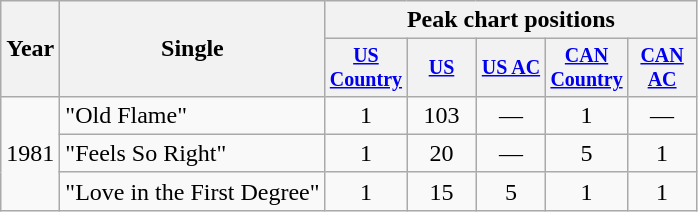<table class="wikitable" style="text-align:center;">
<tr>
<th rowspan="2">Year</th>
<th rowspan="2">Single</th>
<th colspan="5">Peak chart positions</th>
</tr>
<tr style="font-size:smaller;">
<th width="40"><a href='#'>US Country</a></th>
<th width="40"><a href='#'>US</a></th>
<th width="40"><a href='#'>US AC</a></th>
<th width="40"><a href='#'>CAN Country</a></th>
<th width="40"><a href='#'>CAN AC</a></th>
</tr>
<tr>
<td rowspan="3">1981</td>
<td align="left">"Old Flame"</td>
<td>1</td>
<td>103</td>
<td>—</td>
<td>1</td>
<td>—</td>
</tr>
<tr>
<td align="left">"Feels So Right"</td>
<td>1</td>
<td>20</td>
<td>—</td>
<td>5</td>
<td>1</td>
</tr>
<tr>
<td align="left">"Love in the First Degree"</td>
<td>1</td>
<td>15</td>
<td>5</td>
<td>1</td>
<td>1</td>
</tr>
</table>
